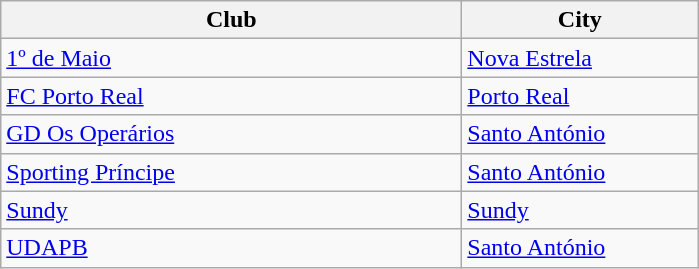<table class="wikitable sortable">
<tr>
<th width="300px">Club</th>
<th width="150px">City</th>
</tr>
<tr>
<td><a href='#'>1º de Maio</a></td>
<td><a href='#'>Nova Estrela</a></td>
</tr>
<tr>
<td><a href='#'>FC Porto Real</a></td>
<td><a href='#'>Porto Real</a></td>
</tr>
<tr>
<td><a href='#'>GD Os Operários</a></td>
<td><a href='#'>Santo António</a></td>
</tr>
<tr>
<td><a href='#'>Sporting Príncipe</a></td>
<td><a href='#'>Santo António</a></td>
</tr>
<tr>
<td><a href='#'>Sundy</a></td>
<td><a href='#'>Sundy</a></td>
</tr>
<tr>
<td><a href='#'>UDAPB</a></td>
<td><a href='#'>Santo António</a></td>
</tr>
</table>
